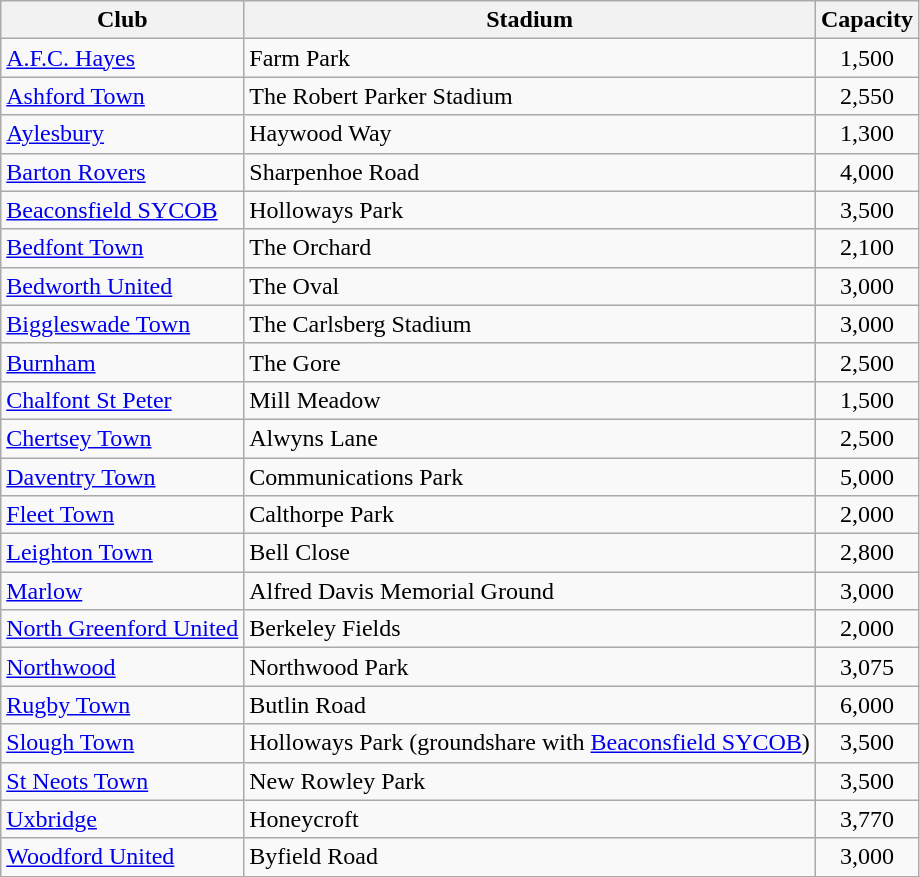<table class="wikitable sortable">
<tr>
<th>Club</th>
<th>Stadium</th>
<th>Capacity</th>
</tr>
<tr>
<td><a href='#'>A.F.C. Hayes</a></td>
<td>Farm Park</td>
<td align="center">1,500</td>
</tr>
<tr>
<td><a href='#'>Ashford Town</a></td>
<td>The Robert Parker Stadium</td>
<td align="center">2,550</td>
</tr>
<tr>
<td><a href='#'>Aylesbury</a></td>
<td>Haywood Way</td>
<td align="center">1,300</td>
</tr>
<tr>
<td><a href='#'>Barton Rovers</a></td>
<td>Sharpenhoe Road</td>
<td align="center">4,000</td>
</tr>
<tr>
<td><a href='#'>Beaconsfield SYCOB</a></td>
<td>Holloways Park</td>
<td align="center">3,500</td>
</tr>
<tr>
<td><a href='#'>Bedfont Town</a></td>
<td>The Orchard</td>
<td align="center">2,100</td>
</tr>
<tr>
<td><a href='#'>Bedworth United</a></td>
<td>The Oval</td>
<td align="center">3,000</td>
</tr>
<tr>
<td><a href='#'>Biggleswade Town</a></td>
<td>The Carlsberg Stadium</td>
<td align="center">3,000</td>
</tr>
<tr>
<td><a href='#'>Burnham</a></td>
<td>The Gore</td>
<td align="center">2,500</td>
</tr>
<tr>
<td><a href='#'>Chalfont St Peter</a></td>
<td>Mill Meadow</td>
<td align="center">1,500</td>
</tr>
<tr>
<td><a href='#'>Chertsey Town</a></td>
<td>Alwyns Lane</td>
<td align="center">2,500</td>
</tr>
<tr>
<td><a href='#'>Daventry Town</a></td>
<td>Communications Park</td>
<td align="center">5,000</td>
</tr>
<tr>
<td><a href='#'>Fleet Town</a></td>
<td>Calthorpe Park</td>
<td align="center">2,000</td>
</tr>
<tr>
<td><a href='#'>Leighton Town</a></td>
<td>Bell Close</td>
<td align="center">2,800</td>
</tr>
<tr>
<td><a href='#'>Marlow</a></td>
<td>Alfred Davis Memorial Ground</td>
<td align="center">3,000</td>
</tr>
<tr>
<td><a href='#'>North Greenford United</a></td>
<td>Berkeley Fields</td>
<td align="center">2,000</td>
</tr>
<tr>
<td><a href='#'>Northwood</a></td>
<td>Northwood Park</td>
<td align="center">3,075</td>
</tr>
<tr>
<td><a href='#'>Rugby Town</a></td>
<td>Butlin Road</td>
<td align="center">6,000</td>
</tr>
<tr>
<td><a href='#'>Slough Town</a></td>
<td>Holloways Park (groundshare with <a href='#'>Beaconsfield SYCOB</a>)</td>
<td align="center">3,500</td>
</tr>
<tr>
<td><a href='#'>St Neots Town</a></td>
<td>New Rowley Park</td>
<td align="center">3,500</td>
</tr>
<tr>
<td><a href='#'>Uxbridge</a></td>
<td>Honeycroft</td>
<td align="center">3,770</td>
</tr>
<tr>
<td><a href='#'>Woodford United</a></td>
<td>Byfield Road</td>
<td align="center">3,000</td>
</tr>
</table>
